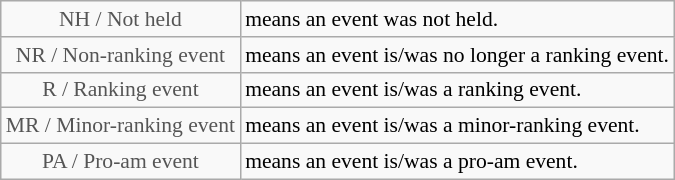<table class="wikitable" style="font-size:90%">
<tr>
<td style="text-align:center; color:#555555;" colspan="4">NH / Not held</td>
<td>means an event was not held.</td>
</tr>
<tr>
<td style="text-align:center; color:#555555;" colspan="4">NR / Non-ranking event</td>
<td>means an event is/was no longer a ranking event.</td>
</tr>
<tr>
<td style="text-align:center; color:#555555;" colspan="4">R / Ranking event</td>
<td>means an event is/was a ranking event.</td>
</tr>
<tr>
<td style="text-align:center; color:#555555;" colspan="4">MR / Minor-ranking event</td>
<td>means an event is/was a minor-ranking event.</td>
</tr>
<tr>
<td style="text-align:center; color:#555555;" colspan="4">PA / Pro-am event</td>
<td>means an event is/was a pro-am event.</td>
</tr>
</table>
